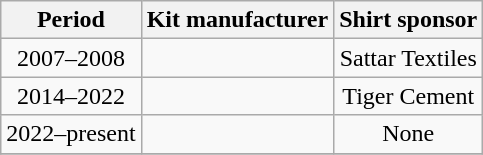<table class="wikitable" style="text-align:center;margin-left:1em;float:center">
<tr>
<th>Period</th>
<th>Kit manufacturer</th>
<th>Shirt sponsor</th>
</tr>
<tr>
<td>2007–2008</td>
<td></td>
<td>Sattar Textiles</td>
</tr>
<tr>
<td>2014–2022</td>
<td></td>
<td>Tiger Cement</td>
</tr>
<tr>
<td>2022–present</td>
<td></td>
<td>None</td>
</tr>
<tr>
</tr>
</table>
